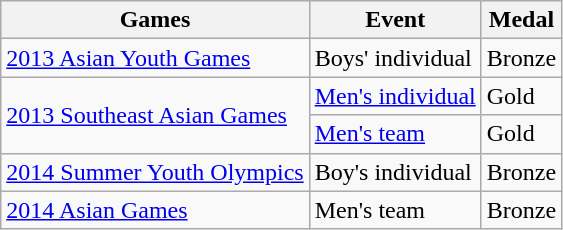<table class=wikitable>
<tr>
<th>Games</th>
<th>Event</th>
<th>Medal</th>
</tr>
<tr>
<td><a href='#'>2013 Asian Youth Games</a></td>
<td>Boys' individual</td>
<td>Bronze</td>
</tr>
<tr>
<td rowspan=2><a href='#'>2013 Southeast Asian Games</a></td>
<td><a href='#'>Men's individual</a></td>
<td>Gold</td>
</tr>
<tr>
<td><a href='#'>Men's team</a></td>
<td>Gold</td>
</tr>
<tr>
<td><a href='#'>2014 Summer Youth Olympics</a></td>
<td>Boy's individual</td>
<td>Bronze</td>
</tr>
<tr>
<td><a href='#'>2014 Asian Games</a></td>
<td>Men's team</td>
<td>Bronze</td>
</tr>
</table>
